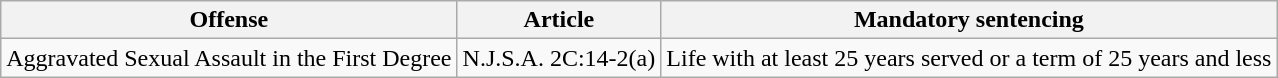<table class="wikitable">
<tr>
<th>Offense</th>
<th>Article</th>
<th>Mandatory sentencing</th>
</tr>
<tr>
<td>Aggravated Sexual Assault in the First Degree</td>
<td>N.J.S.A. 2C:14-2(a)</td>
<td>Life with at least 25 years served or a term of 25 years and less</td>
</tr>
</table>
